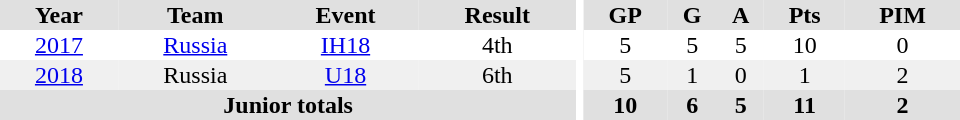<table border="0" cellpadding="1" cellspacing="0" ID="Table3" style="text-align:center; width:40em">
<tr bgcolor="#e0e0e0">
<th>Year</th>
<th>Team</th>
<th>Event</th>
<th>Result</th>
<th rowspan="99" bgcolor="#ffffff"></th>
<th>GP</th>
<th>G</th>
<th>A</th>
<th>Pts</th>
<th>PIM</th>
</tr>
<tr>
<td><a href='#'>2017</a></td>
<td><a href='#'>Russia</a></td>
<td><a href='#'>IH18</a></td>
<td>4th</td>
<td>5</td>
<td>5</td>
<td>5</td>
<td>10</td>
<td>0</td>
</tr>
<tr bgcolor="#f0f0f0">
<td><a href='#'>2018</a></td>
<td>Russia</td>
<td><a href='#'>U18</a></td>
<td>6th</td>
<td>5</td>
<td>1</td>
<td>0</td>
<td>1</td>
<td>2</td>
</tr>
<tr bgcolor="#e0e0e0">
<th colspan="4">Junior totals</th>
<th>10</th>
<th>6</th>
<th>5</th>
<th>11</th>
<th>2</th>
</tr>
</table>
